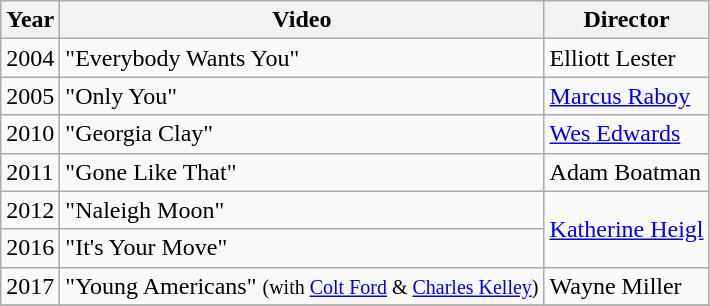<table class="wikitable">
<tr>
<th>Year</th>
<th>Video</th>
<th>Director</th>
</tr>
<tr>
<td>2004</td>
<td>"Everybody Wants You"</td>
<td>Elliott Lester</td>
</tr>
<tr>
<td>2005</td>
<td>"Only You"</td>
<td><a href='#'>Marcus Raboy</a></td>
</tr>
<tr>
<td>2010</td>
<td>"Georgia Clay"</td>
<td><a href='#'>Wes Edwards</a></td>
</tr>
<tr>
<td>2011</td>
<td>"Gone Like That"</td>
<td>Adam Boatman</td>
</tr>
<tr>
<td>2012</td>
<td>"Naleigh Moon"</td>
<td rowspan="2"><a href='#'>Katherine Heigl</a></td>
</tr>
<tr>
<td>2016</td>
<td>"It's Your Move"</td>
</tr>
<tr>
<td>2017</td>
<td>"Young Americans" <small>(with <a href='#'>Colt Ford</a> & <a href='#'>Charles Kelley</a>)</small></td>
<td>Wayne Miller</td>
</tr>
<tr>
</tr>
</table>
